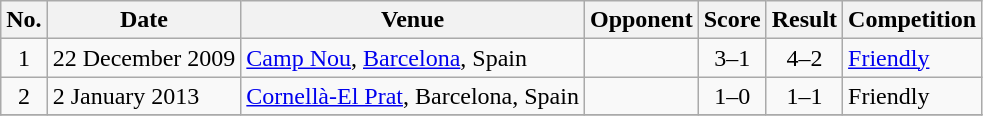<table class="wikitable sortable">
<tr>
<th scope="col">No.</th>
<th scope="col">Date</th>
<th scope="col">Venue</th>
<th scope="col">Opponent</th>
<th scope="col">Score</th>
<th scope="col">Result</th>
<th scope="col">Competition</th>
</tr>
<tr>
<td align="center">1</td>
<td>22 December 2009</td>
<td><a href='#'>Camp Nou</a>, <a href='#'>Barcelona</a>, Spain</td>
<td></td>
<td align="center">3–1</td>
<td align="center">4–2</td>
<td><a href='#'>Friendly</a></td>
</tr>
<tr>
<td align="center">2</td>
<td>2 January 2013</td>
<td><a href='#'>Cornellà-El Prat</a>, Barcelona, Spain</td>
<td></td>
<td align="center">1–0</td>
<td align="center">1–1</td>
<td>Friendly</td>
</tr>
<tr>
</tr>
</table>
